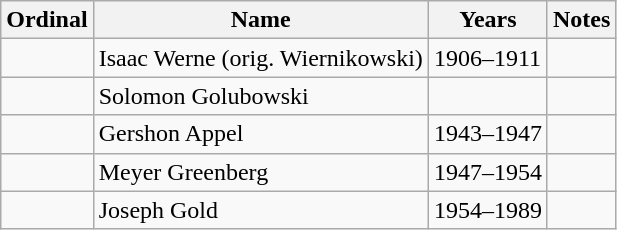<table class="wikitable sortable">
<tr style="white-space:nowrap;">
<th>Ordinal</th>
<th>Name</th>
<th>Years</th>
<th>Notes</th>
</tr>
<tr>
<td align=center></td>
<td>Isaac Werne (orig. Wiernikowski)</td>
<td>1906–1911</td>
<td></td>
</tr>
<tr>
<td align=center></td>
<td>Solomon Golubowski</td>
<td></td>
<td></td>
</tr>
<tr>
<td align=center></td>
<td>Gershon Appel</td>
<td>1943–1947</td>
<td></td>
</tr>
<tr>
<td align=center></td>
<td>Meyer Greenberg</td>
<td>1947–1954</td>
<td></td>
</tr>
<tr>
<td align=center></td>
<td>Joseph Gold</td>
<td>1954–1989</td>
<td></td>
</tr>
</table>
